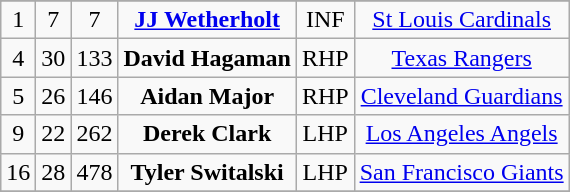<table class="wikitable sortable" style="text-align: center">
<tr>
</tr>
<tr>
</tr>
<tr align="center">
</tr>
<tr>
<td>1</td>
<td>7</td>
<td>7</td>
<td><strong><a href='#'>JJ Wetherholt</a></strong></td>
<td>INF</td>
<td><a href='#'>St Louis Cardinals</a></td>
</tr>
<tr>
<td>4</td>
<td>30</td>
<td>133</td>
<td><strong>David Hagaman</strong></td>
<td>RHP</td>
<td><a href='#'>Texas Rangers</a></td>
</tr>
<tr>
<td>5</td>
<td>26</td>
<td>146</td>
<td><strong>Aidan Major</strong></td>
<td>RHP</td>
<td><a href='#'>Cleveland Guardians</a></td>
</tr>
<tr>
<td>9</td>
<td>22</td>
<td>262</td>
<td><strong>Derek Clark</strong></td>
<td>LHP</td>
<td><a href='#'>Los Angeles Angels</a></td>
</tr>
<tr>
<td>16</td>
<td>28</td>
<td>478</td>
<td><strong>Tyler Switalski</strong></td>
<td>LHP</td>
<td><a href='#'>San Francisco Giants</a></td>
</tr>
<tr>
</tr>
</table>
